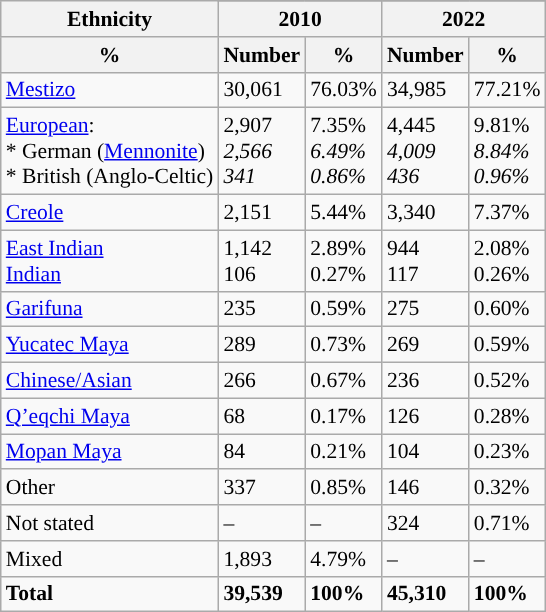<table class="wikitable sortable left" style="font-size: 90%;">
<tr>
<th rowspan="2">Ethnicity</th>
</tr>
<tr>
<th colspan="2">2010</th>
<th colspan="2">2022</th>
</tr>
<tr>
<th>%</th>
<th>Number</th>
<th>%</th>
<th>Number</th>
<th>%</th>
</tr>
<tr>
<td><a href='#'>Mestizo</a></td>
<td>30,061</td>
<td>76.03%</td>
<td>34,985</td>
<td>77.21%</td>
</tr>
<tr>
<td><a href='#'>European</a>:<br>* German (<a href='#'>Mennonite</a>)<br>* British (Anglo-Celtic)</td>
<td>2,907<br><em>2,566<br>341</em></td>
<td>7.35%<br><em>6.49%<br>0.86%</em></td>
<td>4,445<br><em>4,009<br>436</em></td>
<td>9.81%<br><em>8.84%<br>0.96%</em></td>
</tr>
<tr>
<td><a href='#'>Creole</a></td>
<td>2,151</td>
<td>5.44%</td>
<td>3,340</td>
<td>7.37%</td>
</tr>
<tr>
<td><a href='#'>East Indian</a><br><a href='#'>Indian</a></td>
<td>1,142<br>106</td>
<td>2.89%<br>0.27%</td>
<td>944<br>117</td>
<td>2.08%<br>0.26%</td>
</tr>
<tr>
<td><a href='#'>Garifuna</a></td>
<td>235</td>
<td>0.59%</td>
<td>275</td>
<td>0.60%</td>
</tr>
<tr>
<td><a href='#'>Yucatec Maya</a></td>
<td>289</td>
<td>0.73%</td>
<td>269</td>
<td>0.59%</td>
</tr>
<tr>
<td><a href='#'>Chinese/Asian</a></td>
<td>266</td>
<td>0.67%</td>
<td>236</td>
<td>0.52%</td>
</tr>
<tr>
<td><a href='#'>Qʼeqchi Maya</a></td>
<td>68</td>
<td>0.17%</td>
<td>126</td>
<td>0.28%</td>
</tr>
<tr>
<td><a href='#'>Mopan Maya</a></td>
<td>84</td>
<td>0.21%</td>
<td>104</td>
<td>0.23%</td>
</tr>
<tr>
<td>Other</td>
<td>337</td>
<td>0.85%</td>
<td>146</td>
<td>0.32%</td>
</tr>
<tr>
<td>Not stated</td>
<td>–</td>
<td>–</td>
<td>324</td>
<td>0.71%</td>
</tr>
<tr>
<td>Mixed</td>
<td>1,893</td>
<td>4.79%</td>
<td>–</td>
<td>–</td>
</tr>
<tr>
<td><strong>Total</strong></td>
<td><strong>39,539</strong></td>
<td><strong>100%</strong></td>
<td><strong>45,310</strong></td>
<td><strong>100%</strong></td>
</tr>
</table>
